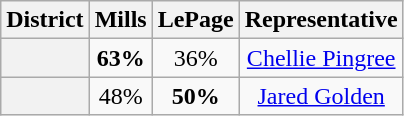<table class=wikitable>
<tr>
<th>District</th>
<th>Mills</th>
<th>LePage</th>
<th>Representative</th>
</tr>
<tr align=center>
<th></th>
<td><strong>63%</strong></td>
<td>36%</td>
<td><a href='#'>Chellie Pingree</a></td>
</tr>
<tr align=center>
<th></th>
<td>48%</td>
<td><strong>50%</strong></td>
<td><a href='#'>Jared Golden</a></td>
</tr>
</table>
